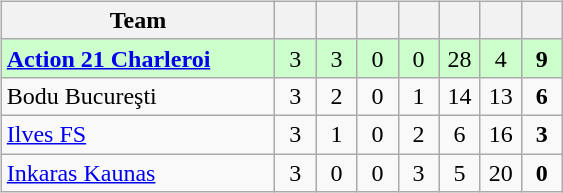<table>
<tr>
<td><br><table class="wikitable" style="text-align: center;">
<tr>
<th width="175">Team</th>
<th width="20"></th>
<th width="20"></th>
<th width="20"></th>
<th width="20"></th>
<th width="20"></th>
<th width="20"></th>
<th width="20"></th>
</tr>
<tr style="background:#ccffcc">
<td style="text-align:left"> <strong><a href='#'>Action 21 Charleroi</a></strong></td>
<td>3</td>
<td>3</td>
<td>0</td>
<td>0</td>
<td>28</td>
<td>4</td>
<td><strong>9</strong></td>
</tr>
<tr>
<td style="text-align:left"> Bodu Bucureşti</td>
<td>3</td>
<td>2</td>
<td>0</td>
<td>1</td>
<td>14</td>
<td>13</td>
<td><strong>6</strong></td>
</tr>
<tr>
<td style="text-align:left"> <a href='#'>Ilves FS</a></td>
<td>3</td>
<td>1</td>
<td>0</td>
<td>2</td>
<td>6</td>
<td>16</td>
<td><strong>3</strong></td>
</tr>
<tr>
<td style="text-align:left"> <a href='#'>Inkaras Kaunas</a></td>
<td>3</td>
<td>0</td>
<td>0</td>
<td>3</td>
<td>5</td>
<td>20</td>
<td><strong>0</strong></td>
</tr>
</table>
</td>
</tr>
</table>
